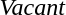<table>
<tr>
<td style="width:14em"></td>
<td style="width:14em"><em>Vacant</em></td>
<td style="width:14em"></td>
</tr>
</table>
